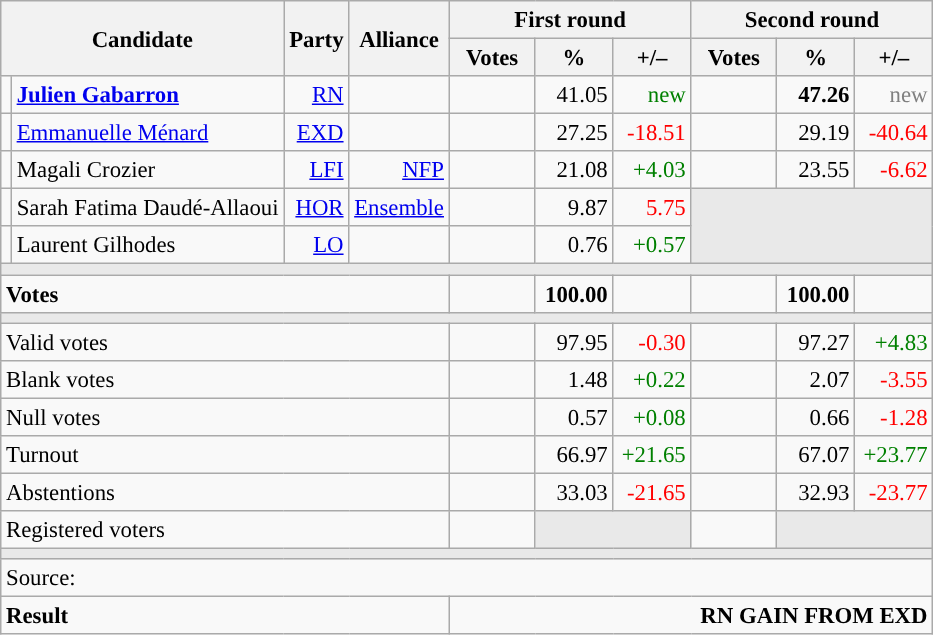<table class="wikitable" style="text-align:right;font-size:95%;">
<tr>
<th rowspan="2" colspan="2">Candidate</th>
<th colspan="1" rowspan="2">Party</th>
<th colspan="1" rowspan="2">Alliance</th>
<th colspan="3">First round</th>
<th colspan="3">Second round</th>
</tr>
<tr>
<th style="width:50px;">Votes</th>
<th style="width:45px;">%</th>
<th style="width:45px;">+/–</th>
<th style="width:50px;">Votes</th>
<th style="width:45px;">%</th>
<th style="width:45px;">+/–</th>
</tr>
<tr>
<td style="color:inherit;background:"></td>
<td style="text-align:left;"><strong><a href='#'>Julien Gabarron</a></strong></td>
<td><a href='#'>RN</a></td>
<td></td>
<td></td>
<td>41.05</td>
<td style="color:green;">new</td>
<td><strong></strong></td>
<td><strong>47.26</strong></td>
<td style="color:grey;">new</td>
</tr>
<tr>
<td style="color:inherit;background:"></td>
<td style="text-align:left;"><a href='#'>Emmanuelle Ménard</a></td>
<td><a href='#'>EXD</a></td>
<td></td>
<td></td>
<td>27.25</td>
<td style="color:red;">-18.51</td>
<td></td>
<td>29.19</td>
<td style="color:red;">-40.64</td>
</tr>
<tr>
<td style="color:inherit;background:"></td>
<td style="text-align:left;">Magali Crozier</td>
<td><a href='#'>LFI</a></td>
<td><a href='#'>NFP</a></td>
<td></td>
<td>21.08</td>
<td style="color:green;">+4.03</td>
<td></td>
<td>23.55</td>
<td style="color:red;">-6.62</td>
</tr>
<tr>
<td style="color:inherit;background:"></td>
<td style="text-align:left;">Sarah Fatima Daudé-Allaoui</td>
<td><a href='#'>HOR</a></td>
<td><a href='#'>Ensemble</a></td>
<td></td>
<td>9.87</td>
<td style="color:red;">5.75</td>
<td colspan="3" rowspan="2" style="background:#E9E9E9;"></td>
</tr>
<tr>
<td style="color:inherit;background:"></td>
<td style="text-align:left;">Laurent Gilhodes</td>
<td><a href='#'>LO</a></td>
<td></td>
<td></td>
<td>0.76</td>
<td style="color:green;">+0.57</td>
</tr>
<tr>
<td colspan="10" style="background:#E9E9E9;"></td>
</tr>
<tr style="font-weight:bold;">
<td colspan="4" style="text-align:left;">Votes</td>
<td></td>
<td>100.00</td>
<td></td>
<td></td>
<td>100.00</td>
<td></td>
</tr>
<tr>
<td colspan="10" style="background:#E9E9E9;"></td>
</tr>
<tr>
<td colspan="4" style="text-align:left;">Valid votes</td>
<td></td>
<td>97.95</td>
<td style="color:red;">-0.30</td>
<td></td>
<td>97.27</td>
<td style="color:green;">+4.83</td>
</tr>
<tr>
<td colspan="4" style="text-align:left;">Blank votes</td>
<td></td>
<td>1.48</td>
<td style="color:green;">+0.22</td>
<td></td>
<td>2.07</td>
<td style="color:red;">-3.55</td>
</tr>
<tr>
<td colspan="4" style="text-align:left;">Null votes</td>
<td></td>
<td>0.57</td>
<td style="color:green;">+0.08</td>
<td></td>
<td>0.66</td>
<td style="color:red;">-1.28</td>
</tr>
<tr>
<td colspan="4" style="text-align:left;">Turnout</td>
<td></td>
<td>66.97</td>
<td style="color:green;">+21.65</td>
<td></td>
<td>67.07</td>
<td style="color:green;">+23.77</td>
</tr>
<tr>
<td colspan="4" style="text-align:left;">Abstentions</td>
<td></td>
<td>33.03</td>
<td style="color:red;">-21.65</td>
<td></td>
<td>32.93</td>
<td style="color:red;">-23.77</td>
</tr>
<tr>
<td colspan="4" style="text-align:left;">Registered voters</td>
<td></td>
<td colspan="2" style="background:#E9E9E9;"></td>
<td></td>
<td colspan="2" style="background:#E9E9E9;"></td>
</tr>
<tr>
<td colspan="10" style="background:#E9E9E9;"></td>
</tr>
<tr>
<td colspan="10" style="text-align:left;">Source: </td>
</tr>
<tr style="font-weight:bold">
<td colspan="4" style="text-align:left;">Result</td>
<td colspan="6" style="background-color:">RN GAIN FROM EXD</td>
</tr>
</table>
